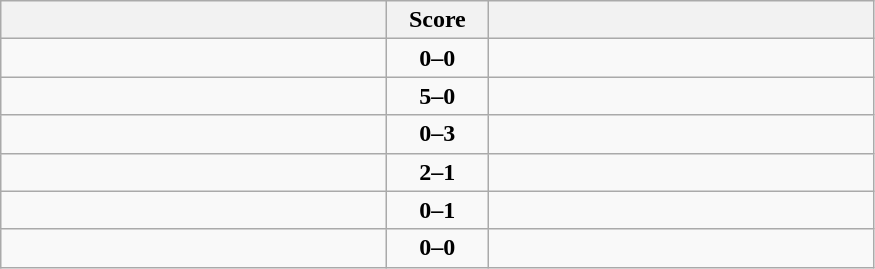<table class="wikitable" style="text-align: center; font-size:100% ">
<tr>
<th align="right" width="250"></th>
<th width="60">Score</th>
<th align="left" width="250"></th>
</tr>
<tr>
<td align=left></td>
<td align=center><strong>0–0</strong></td>
<td align=left></td>
</tr>
<tr>
<td align=left><strong></strong></td>
<td align=center><strong>5–0</strong></td>
<td align=left></td>
</tr>
<tr>
<td align=left></td>
<td align=center><strong>0–3</strong></td>
<td align=left><strong></strong></td>
</tr>
<tr>
<td align=left><strong></strong></td>
<td align=center><strong>2–1</strong></td>
<td align=left></td>
</tr>
<tr>
<td align=left></td>
<td align=center><strong>0–1</strong></td>
<td align=left><strong></strong></td>
</tr>
<tr>
<td align=left></td>
<td align=center><strong>0–0</strong></td>
<td align=left></td>
</tr>
</table>
